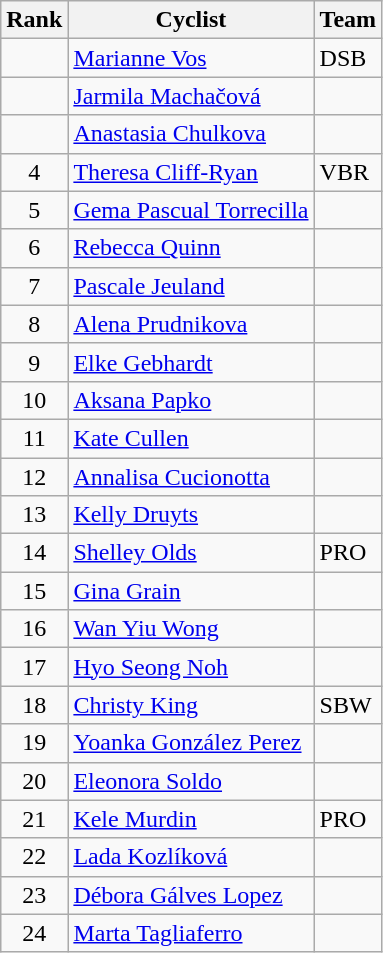<table class="wikitable sortable" style="text-align:center;">
<tr>
<th>Rank</th>
<th class="unsortable">Cyclist</th>
<th>Team</th>
</tr>
<tr>
<td align=center></td>
<td align=left><a href='#'>Marianne Vos</a></td>
<td align=left>DSB</td>
</tr>
<tr>
<td align=center></td>
<td align=left><a href='#'>Jarmila Machačová</a></td>
<td align=left></td>
</tr>
<tr>
<td align=center></td>
<td align=left><a href='#'>Anastasia Chulkova</a></td>
<td align=left></td>
</tr>
<tr>
<td align=center>4</td>
<td align=left><a href='#'>Theresa Cliff-Ryan</a></td>
<td align=left>VBR</td>
</tr>
<tr>
<td align=center>5</td>
<td align=left><a href='#'>Gema Pascual Torrecilla</a></td>
<td align=left></td>
</tr>
<tr>
<td align=center>6</td>
<td align=left><a href='#'>Rebecca Quinn</a></td>
<td align=left></td>
</tr>
<tr>
<td align=center>7</td>
<td align=left><a href='#'>Pascale Jeuland</a></td>
<td align=left></td>
</tr>
<tr>
<td align=center>8</td>
<td align=left><a href='#'>Alena Prudnikova</a></td>
<td align=left></td>
</tr>
<tr>
<td align=center>9</td>
<td align=left><a href='#'>Elke Gebhardt</a></td>
<td align=left></td>
</tr>
<tr>
<td align=center>10</td>
<td align=left><a href='#'>Aksana Papko</a></td>
<td align=left></td>
</tr>
<tr>
<td align=center>11</td>
<td align=left><a href='#'>Kate Cullen</a></td>
<td align=left></td>
</tr>
<tr>
<td align=center>12</td>
<td align=left><a href='#'>Annalisa Cucionotta</a></td>
<td align=left></td>
</tr>
<tr>
<td align=center>13</td>
<td align=left><a href='#'>Kelly Druyts</a></td>
<td align=left></td>
</tr>
<tr>
<td align=center>14</td>
<td align=left><a href='#'>Shelley Olds</a></td>
<td align=left>PRO</td>
</tr>
<tr>
<td align=center>15</td>
<td align=left><a href='#'>Gina Grain</a></td>
<td align=left></td>
</tr>
<tr>
<td align=center>16</td>
<td align=left><a href='#'>Wan Yiu Wong</a></td>
<td align=left></td>
</tr>
<tr>
<td align=center>17</td>
<td align=left><a href='#'>Hyo Seong Noh</a></td>
<td align=left></td>
</tr>
<tr>
<td align=center>18</td>
<td align=left><a href='#'>Christy King</a></td>
<td align=left>SBW</td>
</tr>
<tr>
<td align=center>19</td>
<td align=left><a href='#'>Yoanka González Perez</a></td>
<td align=left></td>
</tr>
<tr>
<td align=center>20</td>
<td align=left><a href='#'>Eleonora Soldo</a></td>
<td align=left></td>
</tr>
<tr>
<td align=center>21</td>
<td align=left><a href='#'>Kele Murdin</a></td>
<td align=left>PRO</td>
</tr>
<tr>
<td align=center>22</td>
<td align=left><a href='#'>Lada Kozlíková</a></td>
<td align=left></td>
</tr>
<tr>
<td align=center>23</td>
<td align=left><a href='#'>Débora Gálves Lopez</a></td>
<td align=left></td>
</tr>
<tr>
<td align=center>24</td>
<td align=left><a href='#'>Marta Tagliaferro</a></td>
<td align=left></td>
</tr>
</table>
